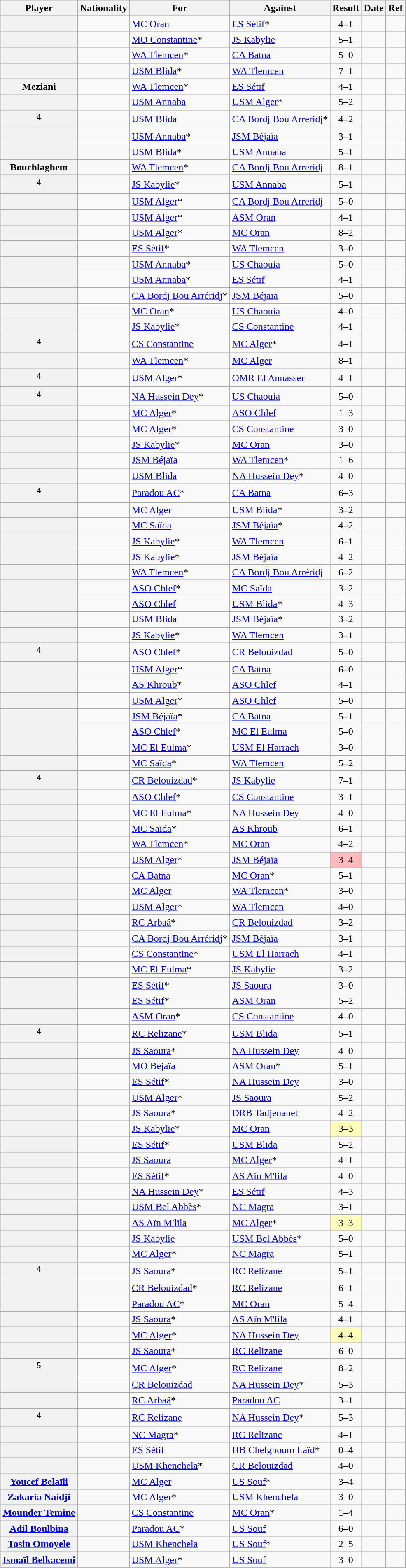<table class="wikitable sortable plainrowheaders">
<tr>
<th scope="col">Player</th>
<th scope="col">Nationality</th>
<th scope="col">For</th>
<th scope="col">Against</th>
<th scope="col" align="center">Result</th>
<th scope="col">Date</th>
<th scope="col" class="unsortable" align="center">Ref</th>
</tr>
<tr>
<th scope="row"></th>
<td></td>
<td><a href='#'>MC Oran</a></td>
<td><a href='#'>ES Sétif</a>*</td>
<td style="text-align:center;">4–1</td>
<td></td>
<td></td>
</tr>
<tr>
<th scope="row"></th>
<td></td>
<td><a href='#'>MO Constantine</a>*</td>
<td><a href='#'>JS Kabylie</a></td>
<td style="text-align:center;">5–1</td>
<td></td>
<td></td>
</tr>
<tr>
<th scope="row"></th>
<td></td>
<td><a href='#'>WA Tlemcen</a>*</td>
<td><a href='#'>CA Batna</a></td>
<td style="text-align:center;">5–0</td>
<td></td>
<td></td>
</tr>
<tr>
<th scope="row"></th>
<td></td>
<td><a href='#'>USM Blida</a>*</td>
<td><a href='#'>WA Tlemcen</a></td>
<td style="text-align:center;">7–1</td>
<td></td>
<td></td>
</tr>
<tr>
<th scope="row">Meziani</th>
<td></td>
<td><a href='#'>WA Tlemcen</a>*</td>
<td><a href='#'>ES Sétif</a></td>
<td style="text-align:center;">4–1</td>
<td></td>
<td></td>
</tr>
<tr>
<th scope="row"></th>
<td></td>
<td><a href='#'>USM Annaba</a></td>
<td><a href='#'>USM Alger</a>*</td>
<td style="text-align:center;">5–2</td>
<td></td>
<td></td>
</tr>
<tr>
<th scope="row"><sup>4</sup></th>
<td></td>
<td><a href='#'>USM Blida</a></td>
<td><a href='#'>CA Bordj Bou Arreridj</a>*</td>
<td style="text-align:center;">4–2</td>
<td></td>
<td></td>
</tr>
<tr>
<th scope="row"></th>
<td></td>
<td><a href='#'>USM Annaba</a>*</td>
<td><a href='#'>JSM Béjaïa</a></td>
<td style="text-align:center;">3–1</td>
<td></td>
<td></td>
</tr>
<tr>
<th scope="row"></th>
<td></td>
<td><a href='#'>USM Blida</a>*</td>
<td><a href='#'>USM Annaba</a></td>
<td style="text-align:center;">5–1</td>
<td></td>
<td></td>
</tr>
<tr>
<th scope="row">Bouchlaghem</th>
<td></td>
<td><a href='#'>WA Tlemcen</a>*</td>
<td><a href='#'>CA Bordj Bou Arreridj</a></td>
<td style="text-align:center;">8–1</td>
<td></td>
<td></td>
</tr>
<tr>
<th scope="row"><sup>4</sup></th>
<td></td>
<td><a href='#'>JS Kabylie</a>*</td>
<td><a href='#'>USM Annaba</a></td>
<td style="text-align:center;">5–1</td>
<td></td>
<td></td>
</tr>
<tr>
<th scope="row"></th>
<td></td>
<td><a href='#'>USM Alger</a>*</td>
<td><a href='#'>CA Bordj Bou Arreridj</a></td>
<td style="text-align:center;">5–0</td>
<td></td>
<td></td>
</tr>
<tr>
<th scope="row"></th>
<td></td>
<td><a href='#'>USM Alger</a>*</td>
<td><a href='#'>ASM Oran</a></td>
<td style="text-align:center;">4–1</td>
<td></td>
<td></td>
</tr>
<tr>
<th scope="row"></th>
<td></td>
<td><a href='#'>USM Alger</a>*</td>
<td><a href='#'>MC Oran</a></td>
<td style="text-align:center;">8–2</td>
<td></td>
<td></td>
</tr>
<tr>
<th scope="row"></th>
<td></td>
<td><a href='#'>ES Sétif</a>*</td>
<td><a href='#'>WA Tlemcen</a></td>
<td style="text-align:center;">3–0</td>
<td></td>
<td></td>
</tr>
<tr>
<th scope="row"></th>
<td></td>
<td><a href='#'>USM Annaba</a>*</td>
<td><a href='#'>US Chaouia</a></td>
<td style="text-align:center;">5–0</td>
<td></td>
<td></td>
</tr>
<tr>
<th scope="row"></th>
<td></td>
<td><a href='#'>USM Annaba</a>*</td>
<td><a href='#'>ES Sétif</a></td>
<td style="text-align:center;">4–1</td>
<td></td>
<td></td>
</tr>
<tr>
<th scope="row"></th>
<td></td>
<td><a href='#'>CA Bordj Bou Arréridj</a>*</td>
<td><a href='#'>JSM Béjaïa</a></td>
<td style="text-align:center;">5–0</td>
<td></td>
<td></td>
</tr>
<tr>
<th scope="row"></th>
<td></td>
<td><a href='#'>MC Oran</a>*</td>
<td><a href='#'>US Chaouia</a></td>
<td style="text-align:center;">4–0</td>
<td></td>
<td></td>
</tr>
<tr>
<th scope="row"></th>
<td></td>
<td><a href='#'>JS Kabylie</a>*</td>
<td><a href='#'>CS Constantine</a></td>
<td style="text-align:center;">4–1</td>
<td></td>
<td></td>
</tr>
<tr>
<th scope="row"><sup>4</sup></th>
<td></td>
<td><a href='#'>CS Constantine</a></td>
<td><a href='#'>MC Alger</a>*</td>
<td style="text-align:center;">4–1</td>
<td></td>
<td></td>
</tr>
<tr>
<th scope="row"></th>
<td></td>
<td><a href='#'>WA Tlemcen</a>*</td>
<td><a href='#'>MC Alger</a></td>
<td style="text-align:center;">8–1</td>
<td></td>
<td></td>
</tr>
<tr>
<th scope="row"><sup>4</sup></th>
<td></td>
<td><a href='#'>USM Alger</a>*</td>
<td><a href='#'>OMR El Annasser</a></td>
<td style="text-align:center;">4–1</td>
<td></td>
<td></td>
</tr>
<tr>
<th scope="row"><sup>4</sup></th>
<td></td>
<td><a href='#'>NA Hussein Dey</a>*</td>
<td><a href='#'>US Chaouia</a></td>
<td style="text-align:center;">5–0</td>
<td></td>
<td></td>
</tr>
<tr>
<th scope="row"></th>
<td></td>
<td><a href='#'>MC Alger</a>*</td>
<td><a href='#'>ASO Chlef</a></td>
<td style="text-align:center;">1–3</td>
<td></td>
<td></td>
</tr>
<tr>
<th scope="row"></th>
<td></td>
<td><a href='#'>MC Alger</a>*</td>
<td><a href='#'>CS Constantine</a></td>
<td style="text-align:center;">3–0</td>
<td></td>
<td></td>
</tr>
<tr>
<th scope="row"></th>
<td></td>
<td><a href='#'>JS Kabylie</a>*</td>
<td><a href='#'>MC Oran</a></td>
<td style="text-align:center;">3–0</td>
<td></td>
<td></td>
</tr>
<tr>
<th scope="row"></th>
<td></td>
<td><a href='#'>JSM Béjaïa</a></td>
<td><a href='#'>WA Tlemcen</a>*</td>
<td style="text-align:center;">1–6</td>
<td></td>
<td></td>
</tr>
<tr>
<th scope="row"></th>
<td></td>
<td><a href='#'>USM Blida</a></td>
<td><a href='#'>NA Hussein Dey</a>*</td>
<td style="text-align:center;">4–0</td>
<td></td>
<td></td>
</tr>
<tr>
<th scope="row"><sup>4</sup></th>
<td></td>
<td><a href='#'>Paradou AC</a>*</td>
<td><a href='#'>CA Batna</a></td>
<td style="text-align:center;">6–3</td>
<td></td>
<td></td>
</tr>
<tr>
<th scope="row"></th>
<td></td>
<td><a href='#'>MC Alger</a></td>
<td><a href='#'>USM Blida</a>*</td>
<td style="text-align:center;">3–2</td>
<td></td>
<td></td>
</tr>
<tr>
<th scope="row"></th>
<td></td>
<td><a href='#'>MC Saïda</a></td>
<td><a href='#'>JSM Béjaïa</a>*</td>
<td style="text-align:center;">4–2</td>
<td></td>
<td></td>
</tr>
<tr>
<th scope="row"></th>
<td></td>
<td><a href='#'>JS Kabylie</a>*</td>
<td><a href='#'>WA Tlemcen</a></td>
<td style="text-align:center;">6–1</td>
<td></td>
<td></td>
</tr>
<tr>
<th scope="row"></th>
<td></td>
<td><a href='#'>JS Kabylie</a>*</td>
<td><a href='#'>JSM Béjaïa</a></td>
<td style="text-align:center;">4–2</td>
<td></td>
<td></td>
</tr>
<tr>
<th scope="row"></th>
<td></td>
<td><a href='#'>WA Tlemcen</a>*</td>
<td><a href='#'>CA Bordj Bou Arréridj</a></td>
<td style="text-align:center;">6–2</td>
<td></td>
<td></td>
</tr>
<tr>
<th scope="row"></th>
<td></td>
<td><a href='#'>ASO Chlef</a>*</td>
<td><a href='#'>MC Saïda</a></td>
<td style="text-align:center;">3–2</td>
<td></td>
<td></td>
</tr>
<tr>
<th scope="row"></th>
<td></td>
<td><a href='#'>ASO Chlef</a></td>
<td><a href='#'>USM Blida</a>*</td>
<td style="text-align:center;">4–3</td>
<td></td>
<td></td>
</tr>
<tr>
<th scope="row"></th>
<td></td>
<td><a href='#'>USM Blida</a></td>
<td><a href='#'>JSM Béjaïa</a>*</td>
<td style="text-align:center;">3–2</td>
<td></td>
<td></td>
</tr>
<tr>
<th scope="row"></th>
<td></td>
<td><a href='#'>JS Kabylie</a>*</td>
<td><a href='#'>WA Tlemcen</a></td>
<td style="text-align:center;">3–1</td>
<td></td>
<td></td>
</tr>
<tr>
<th scope="row"><sup>4</sup></th>
<td></td>
<td><a href='#'>ASO Chlef</a>*</td>
<td><a href='#'>CR Belouizdad</a></td>
<td style="text-align:center;">5–0</td>
<td></td>
<td></td>
</tr>
<tr>
<th scope="row"></th>
<td></td>
<td><a href='#'>USM Alger</a>*</td>
<td><a href='#'>CA Batna</a></td>
<td style="text-align:center;">6–0</td>
<td></td>
<td></td>
</tr>
<tr>
<th scope="row"></th>
<td></td>
<td><a href='#'>AS Khroub</a>*</td>
<td><a href='#'>ASO Chlef</a></td>
<td style="text-align:center;">4–1</td>
<td></td>
<td></td>
</tr>
<tr>
<th scope="row"></th>
<td></td>
<td><a href='#'>USM Alger</a>*</td>
<td><a href='#'>ASO Chlef</a></td>
<td style="text-align:center;">5–0</td>
<td></td>
<td></td>
</tr>
<tr>
<th scope="row"></th>
<td></td>
<td><a href='#'>JSM Béjaïa</a>*</td>
<td><a href='#'>CA Batna</a></td>
<td style="text-align:center;">5–1</td>
<td></td>
<td></td>
</tr>
<tr>
<th scope="row"></th>
<td></td>
<td><a href='#'>ASO Chlef</a>*</td>
<td><a href='#'>MC El Eulma</a></td>
<td style="text-align:center;">5–0</td>
<td></td>
<td></td>
</tr>
<tr>
<th scope="row"></th>
<td></td>
<td><a href='#'>MC El Eulma</a>*</td>
<td><a href='#'>USM El Harrach</a></td>
<td style="text-align:center;">3–0</td>
<td></td>
<td></td>
</tr>
<tr>
<th scope="row"></th>
<td></td>
<td><a href='#'>MC Saïda</a>*</td>
<td><a href='#'>WA Tlemcen</a></td>
<td style="text-align:center;">5–2</td>
<td></td>
<td></td>
</tr>
<tr>
<th scope="row"><sup>4</sup></th>
<td></td>
<td><a href='#'>CR Belouizdad</a>*</td>
<td><a href='#'>JS Kabylie</a></td>
<td style="text-align:center;">7–1</td>
<td></td>
<td></td>
</tr>
<tr>
<th scope="row"></th>
<td></td>
<td><a href='#'>ASO Chlef</a>*</td>
<td><a href='#'>CS Constantine</a></td>
<td style="text-align:center;">3–1</td>
<td></td>
<td></td>
</tr>
<tr>
<th scope="row"></th>
<td></td>
<td><a href='#'>MC El Eulma</a>*</td>
<td><a href='#'>NA Hussein Dey</a></td>
<td style="text-align:center;">4–0</td>
<td></td>
<td></td>
</tr>
<tr>
<th scope="row"></th>
<td></td>
<td><a href='#'>MC Saïda</a>*</td>
<td><a href='#'>AS Khroub</a></td>
<td style="text-align:center;">6–1</td>
<td></td>
<td></td>
</tr>
<tr>
<th scope="row"></th>
<td></td>
<td><a href='#'>WA Tlemcen</a>*</td>
<td><a href='#'>MC Oran</a></td>
<td style="text-align:center;">4–2</td>
<td></td>
<td></td>
</tr>
<tr>
<th scope="row"></th>
<td></td>
<td><a href='#'>USM Alger</a>*</td>
<td><a href='#'>JSM Béjaïa</a></td>
<td style="text-align:center; background:#ffbbbb">3–4</td>
<td></td>
<td></td>
</tr>
<tr>
<th scope="row"></th>
<td></td>
<td><a href='#'>CA Batna</a></td>
<td><a href='#'>MC Oran</a>*</td>
<td style="text-align:center;">5–1</td>
<td></td>
<td></td>
</tr>
<tr>
<th scope="row"></th>
<td></td>
<td><a href='#'>MC Alger</a></td>
<td><a href='#'>WA Tlemcen</a>*</td>
<td style="text-align:center;">3–0</td>
<td></td>
<td></td>
</tr>
<tr>
<th scope="row"></th>
<td></td>
<td><a href='#'>USM Alger</a>*</td>
<td><a href='#'>WA Tlemcen</a></td>
<td style="text-align:center;">4–0</td>
<td></td>
<td></td>
</tr>
<tr>
<th scope="row"></th>
<td></td>
<td><a href='#'>RC Arbaâ</a>*</td>
<td><a href='#'>CR Belouizdad</a></td>
<td style="text-align:center;">3–2</td>
<td></td>
<td></td>
</tr>
<tr>
<th scope="row"></th>
<td></td>
<td><a href='#'>CA Bordj Bou Arréridj</a>*</td>
<td><a href='#'>JSM Béjaïa</a></td>
<td style="text-align:center;">3–1</td>
<td></td>
<td></td>
</tr>
<tr>
<th scope="row"></th>
<td></td>
<td><a href='#'>CS Constantine</a>*</td>
<td><a href='#'>USM El Harrach</a></td>
<td style="text-align:center;">4–1</td>
<td></td>
<td></td>
</tr>
<tr>
<th scope="row"></th>
<td></td>
<td><a href='#'>MC El Eulma</a>*</td>
<td><a href='#'>JS Kabylie</a></td>
<td style="text-align:center;">3–2</td>
<td></td>
<td></td>
</tr>
<tr>
<th scope="row"></th>
<td></td>
<td><a href='#'>ES Sétif</a>*</td>
<td><a href='#'>JS Saoura</a></td>
<td style="text-align:center;">3–0</td>
<td></td>
<td></td>
</tr>
<tr>
<th scope="row"></th>
<td></td>
<td><a href='#'>ES Sétif</a>*</td>
<td><a href='#'>ASM Oran</a></td>
<td style="text-align:center;">5–2</td>
<td></td>
<td></td>
</tr>
<tr>
<th scope="row"></th>
<td></td>
<td><a href='#'>ASM Oran</a>*</td>
<td><a href='#'>CS Constantine</a></td>
<td style="text-align:center;">4–0</td>
<td></td>
<td></td>
</tr>
<tr>
<th scope="row"><sup>4</sup></th>
<td></td>
<td><a href='#'>RC Relizane</a>*</td>
<td><a href='#'>USM Blida</a></td>
<td style="text-align:center;">5–1</td>
<td></td>
<td></td>
</tr>
<tr>
<th scope="row"></th>
<td></td>
<td><a href='#'>JS Saoura</a>*</td>
<td><a href='#'>NA Hussein Dey</a></td>
<td style="text-align:center;">4–0</td>
<td></td>
<td></td>
</tr>
<tr>
<th scope="row"></th>
<td></td>
<td><a href='#'>MO Béjaïa</a></td>
<td><a href='#'>ASM Oran</a>*</td>
<td style="text-align:center;">5–1</td>
<td></td>
<td></td>
</tr>
<tr>
<th scope="row"></th>
<td></td>
<td><a href='#'>ES Sétif</a>*</td>
<td><a href='#'>NA Hussein Dey</a></td>
<td style="text-align:center;">3–0</td>
<td></td>
<td></td>
</tr>
<tr>
<th scope="row"></th>
<td></td>
<td><a href='#'>USM Alger</a>*</td>
<td><a href='#'>JS Saoura</a></td>
<td style="text-align:center;">5–2</td>
<td></td>
<td></td>
</tr>
<tr>
<th scope="row"></th>
<td></td>
<td><a href='#'>JS Saoura</a>*</td>
<td><a href='#'>DRB Tadjenanet</a></td>
<td style="text-align:center;">4–2</td>
<td></td>
<td></td>
</tr>
<tr>
<th scope="row"></th>
<td></td>
<td><a href='#'>JS Kabylie</a>*</td>
<td><a href='#'>MC Oran</a></td>
<td style="text-align:center; background:#ffffbb">3–3</td>
<td></td>
<td></td>
</tr>
<tr>
<th scope="row"></th>
<td></td>
<td><a href='#'>ES Sétif</a>*</td>
<td><a href='#'>USM Blida</a></td>
<td style="text-align:center;">5–2</td>
<td></td>
<td></td>
</tr>
<tr>
<th scope="row"></th>
<td></td>
<td><a href='#'>JS Saoura</a></td>
<td><a href='#'>MC Alger</a>*</td>
<td style="text-align:center;">4–1</td>
<td></td>
<td></td>
</tr>
<tr>
<th scope="row"></th>
<td></td>
<td><a href='#'>ES Sétif</a>*</td>
<td><a href='#'>AS Ain M'lila</a></td>
<td style="text-align:center;">4–0</td>
<td></td>
<td></td>
</tr>
<tr>
<th scope="row"></th>
<td></td>
<td><a href='#'>NA Hussein Dey</a>*</td>
<td><a href='#'>ES Sétif</a></td>
<td style="text-align:center;">4–3</td>
<td></td>
<td></td>
</tr>
<tr>
<th scope="row"></th>
<td></td>
<td><a href='#'>USM Bel Abbès</a>*</td>
<td><a href='#'>NC Magra</a></td>
<td style="text-align:center;">3–1</td>
<td></td>
<td></td>
</tr>
<tr>
<th scope="row"></th>
<td></td>
<td><a href='#'>AS Aïn M'lila</a></td>
<td><a href='#'>MC Alger</a>*</td>
<td style="text-align:center; background:#ffffbb">3–3</td>
<td></td>
<td></td>
</tr>
<tr>
<th scope="row"></th>
<td></td>
<td><a href='#'>JS Kabylie</a></td>
<td><a href='#'>USM Bel Abbès</a>*</td>
<td style="text-align:center;">5–0</td>
<td></td>
<td></td>
</tr>
<tr>
<th scope="row"></th>
<td></td>
<td><a href='#'>MC Alger</a>*</td>
<td><a href='#'>NC Magra</a></td>
<td style="text-align:center;">5–1</td>
<td></td>
<td></td>
</tr>
<tr>
<th scope="row"><sup>4</sup></th>
<td></td>
<td><a href='#'>JS Saoura</a>*</td>
<td><a href='#'>RC Relizane</a></td>
<td style="text-align:center;">5–1</td>
<td></td>
<td></td>
</tr>
<tr>
<th scope="row"></th>
<td></td>
<td><a href='#'>CR Belouizdad</a>*</td>
<td><a href='#'>RC Relizane</a></td>
<td style="text-align:center;">6–1</td>
<td></td>
<td></td>
</tr>
<tr>
<th scope="row"></th>
<td></td>
<td><a href='#'>Paradou AC</a>*</td>
<td><a href='#'>MC Oran</a></td>
<td style="text-align:center;">5–4</td>
<td></td>
<td></td>
</tr>
<tr>
<th scope="row"></th>
<td></td>
<td><a href='#'>JS Saoura</a>*</td>
<td><a href='#'>AS Aïn M'lila</a></td>
<td style="text-align:center;">4–1</td>
<td></td>
<td></td>
</tr>
<tr>
<th scope="row"></th>
<td></td>
<td><a href='#'>MC Alger</a>*</td>
<td><a href='#'>NA Hussein Dey</a></td>
<td style="text-align:center; background:#ffffbb">4–4</td>
<td></td>
<td></td>
</tr>
<tr>
<th scope="row"></th>
<td></td>
<td><a href='#'>JS Saoura</a>*</td>
<td><a href='#'>RC Relizane</a></td>
<td style="text-align:center;">6–0</td>
<td></td>
<td></td>
</tr>
<tr>
<th scope="row"><sup>5</sup></th>
<td></td>
<td><a href='#'>MC Alger</a>*</td>
<td><a href='#'>RC Relizane</a></td>
<td style="text-align:center;">8–2</td>
<td></td>
<td></td>
</tr>
<tr>
<th scope="row"></th>
<td></td>
<td><a href='#'>CR Belouizdad</a></td>
<td><a href='#'>NA Hussein Dey</a>*</td>
<td style="text-align:center;">5–3</td>
<td></td>
<td></td>
</tr>
<tr>
<th scope="row"></th>
<td></td>
<td><a href='#'>RC Arbaâ</a>*</td>
<td><a href='#'>Paradou AC</a></td>
<td style="text-align:center;">3–1</td>
<td></td>
<td></td>
</tr>
<tr>
<th scope="row"><sup>4</sup></th>
<td></td>
<td><a href='#'>RC Relizane</a></td>
<td><a href='#'>NA Hussein Dey</a>*</td>
<td style="text-align:center;">5–3</td>
<td></td>
<td></td>
</tr>
<tr>
<th scope="row"></th>
<td></td>
<td><a href='#'>NC Magra</a>*</td>
<td><a href='#'>RC Relizane</a></td>
<td style="text-align:center;">4–1</td>
<td></td>
<td></td>
</tr>
<tr>
<th scope="row"></th>
<td></td>
<td><a href='#'>ES Sétif</a></td>
<td><a href='#'>HB Chelghoum Laïd</a>*</td>
<td style="text-align:center;">0–4</td>
<td></td>
<td></td>
</tr>
<tr>
<th scope="row"></th>
<td></td>
<td><a href='#'>USM Khenchela</a>*</td>
<td><a href='#'>CR Belouizdad</a></td>
<td style="text-align:center;">4–0</td>
<td></td>
<td></td>
</tr>
<tr>
<th scope="row"><a href='#'>Youcef Belaïli</a></th>
<td></td>
<td><a href='#'>MC Alger</a></td>
<td><a href='#'>US Souf</a>*</td>
<td style="text-align:center;">3–4</td>
<td></td>
<td></td>
</tr>
<tr>
<th scope="row"><a href='#'>Zakaria Naidji</a></th>
<td></td>
<td><a href='#'>MC Alger</a>*</td>
<td><a href='#'>USM Khenchela</a></td>
<td style="text-align:center;">3–0</td>
<td></td>
<td></td>
</tr>
<tr>
<th scope="row"><a href='#'>Mounder Temine</a></th>
<td></td>
<td><a href='#'>CS Constantine</a></td>
<td><a href='#'>MC Oran</a>*</td>
<td style="text-align:center;">1–4</td>
<td></td>
<td></td>
</tr>
<tr>
<th scope="row"><a href='#'>Adil Boulbina</a></th>
<td></td>
<td><a href='#'>Paradou AC</a>*</td>
<td><a href='#'>US Souf</a></td>
<td style="text-align:center;">6–0</td>
<td></td>
<td></td>
</tr>
<tr>
<th scope="row"><a href='#'>Tosin Omoyele</a></th>
<td></td>
<td><a href='#'>USM Khenchela</a></td>
<td><a href='#'>US Souf</a>*</td>
<td style="text-align:center;">2–5</td>
<td></td>
<td></td>
</tr>
<tr>
<th scope="row"><a href='#'>Ismaïl Belkacemi</a></th>
<td></td>
<td><a href='#'>USM Alger</a>*</td>
<td><a href='#'>US Souf</a></td>
<td style="text-align:center;">3–0</td>
<td></td>
<td></td>
</tr>
<tr>
</tr>
</table>
